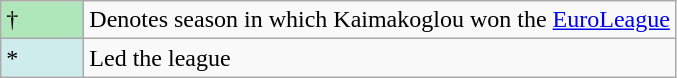<table class="wikitable">
<tr>
<td style="background:#AFE6BA; width:3em;">†</td>
<td>Denotes season in which Kaimakoglou won the <a href='#'>EuroLeague</a></td>
</tr>
<tr>
<td style="background:#CFECEC; width:1em">*</td>
<td>Led the league</td>
</tr>
</table>
